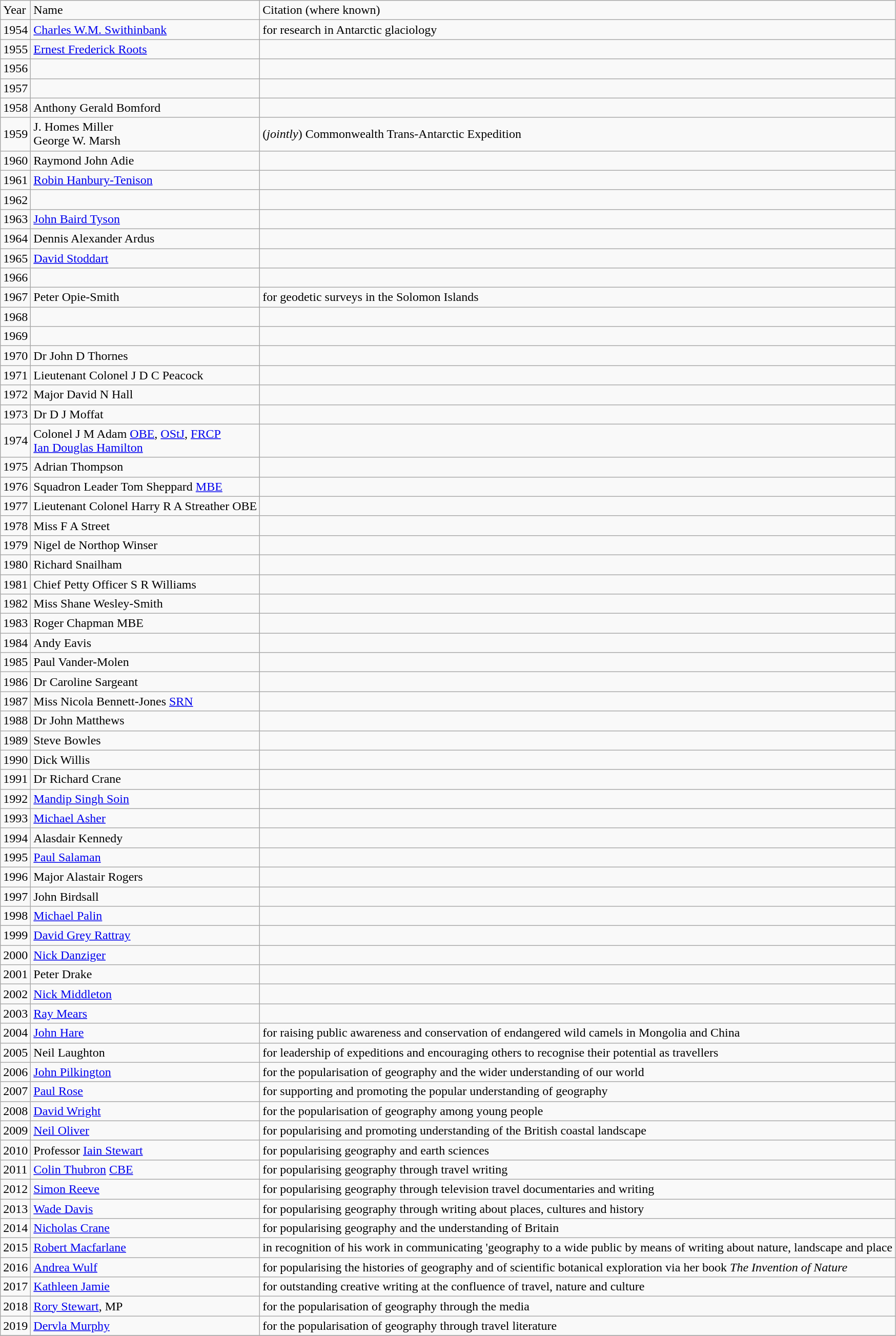<table class="wikitable">
<tr>
<td>Year</td>
<td>Name</td>
<td>Citation (where known)</td>
</tr>
<tr>
<td>1954</td>
<td><a href='#'>Charles W.M. Swithinbank</a></td>
<td>for research in Antarctic glaciology</td>
</tr>
<tr>
<td>1955</td>
<td><a href='#'>Ernest Frederick Roots</a></td>
</tr>
<tr>
<td>1956</td>
<td></td>
<td></td>
</tr>
<tr>
<td>1957</td>
<td></td>
<td></td>
</tr>
<tr>
<td>1958</td>
<td>Anthony Gerald Bomford</td>
<td></td>
</tr>
<tr>
<td>1959</td>
<td>J. Homes Miller <br> George W. Marsh </td>
<td>(<em>jointly</em>) Commonwealth Trans-Antarctic Expedition</td>
</tr>
<tr>
<td>1960</td>
<td>Raymond John Adie</td>
<td></td>
</tr>
<tr>
<td>1961</td>
<td><a href='#'>Robin Hanbury-Tenison</a></td>
<td></td>
</tr>
<tr>
<td>1962</td>
<td></td>
<td></td>
</tr>
<tr>
<td>1963</td>
<td><a href='#'>John Baird Tyson</a></td>
<td></td>
</tr>
<tr>
<td>1964</td>
<td>Dennis Alexander Ardus </td>
<td></td>
</tr>
<tr>
<td>1965</td>
<td><a href='#'>David Stoddart</a></td>
<td></td>
</tr>
<tr>
<td>1966</td>
<td></td>
<td></td>
</tr>
<tr>
<td>1967</td>
<td>Peter Opie-Smith</td>
<td>for geodetic surveys in the Solomon Islands</td>
</tr>
<tr>
<td>1968</td>
<td></td>
<td></td>
</tr>
<tr>
<td>1969</td>
<td></td>
<td></td>
</tr>
<tr>
<td>1970</td>
<td>Dr John D Thornes</td>
<td></td>
</tr>
<tr>
<td>1971</td>
<td>Lieutenant Colonel J D C Peacock</td>
<td></td>
</tr>
<tr>
<td>1972</td>
<td>Major David N Hall</td>
<td></td>
</tr>
<tr>
<td>1973</td>
<td>Dr D J Moffat</td>
<td></td>
</tr>
<tr>
<td>1974</td>
<td>Colonel J M Adam <a href='#'>OBE</a>, <a href='#'>OStJ</a>, <a href='#'>FRCP</a><br><a href='#'>Ian Douglas Hamilton</a></td>
<td></td>
</tr>
<tr>
<td>1975</td>
<td>Adrian Thompson</td>
<td></td>
</tr>
<tr>
<td>1976</td>
<td>Squadron Leader Tom Sheppard <a href='#'>MBE</a></td>
<td></td>
</tr>
<tr>
<td>1977</td>
<td>Lieutenant Colonel Harry R A Streather OBE</td>
<td></td>
</tr>
<tr>
<td>1978</td>
<td>Miss F A Street</td>
<td></td>
</tr>
<tr>
<td>1979</td>
<td>Nigel de Northop Winser</td>
<td></td>
</tr>
<tr>
<td>1980</td>
<td>Richard Snailham</td>
<td></td>
</tr>
<tr>
<td>1981</td>
<td>Chief Petty Officer S R Williams</td>
<td></td>
</tr>
<tr>
<td>1982</td>
<td>Miss Shane Wesley-Smith</td>
<td></td>
</tr>
<tr>
<td>1983</td>
<td>Roger Chapman MBE</td>
<td></td>
</tr>
<tr>
<td>1984</td>
<td>Andy Eavis</td>
<td></td>
</tr>
<tr>
<td>1985</td>
<td>Paul Vander-Molen</td>
<td></td>
</tr>
<tr>
<td>1986</td>
<td>Dr Caroline Sargeant</td>
<td></td>
</tr>
<tr>
<td>1987</td>
<td>Miss Nicola Bennett-Jones <a href='#'>SRN</a></td>
</tr>
<tr>
<td>1988</td>
<td>Dr John Matthews</td>
<td></td>
</tr>
<tr>
<td>1989</td>
<td>Steve Bowles</td>
<td></td>
</tr>
<tr>
<td>1990</td>
<td>Dick Willis</td>
<td></td>
</tr>
<tr>
<td>1991</td>
<td>Dr Richard Crane</td>
<td></td>
</tr>
<tr>
<td>1992</td>
<td><a href='#'>Mandip Singh Soin</a></td>
<td></td>
</tr>
<tr>
<td>1993</td>
<td><a href='#'>Michael Asher</a></td>
<td></td>
</tr>
<tr>
<td>1994</td>
<td>Alasdair Kennedy</td>
<td></td>
</tr>
<tr>
<td>1995</td>
<td><a href='#'>Paul Salaman</a></td>
<td></td>
</tr>
<tr>
<td>1996</td>
<td>Major Alastair Rogers</td>
<td></td>
</tr>
<tr>
<td>1997</td>
<td>John Birdsall</td>
<td></td>
</tr>
<tr>
<td>1998</td>
<td><a href='#'>Michael Palin</a></td>
</tr>
<tr>
<td>1999</td>
<td><a href='#'>David Grey Rattray</a></td>
<td></td>
</tr>
<tr>
<td>2000</td>
<td><a href='#'>Nick Danziger</a></td>
<td></td>
</tr>
<tr>
<td>2001</td>
<td>Peter Drake</td>
<td></td>
</tr>
<tr>
<td>2002</td>
<td><a href='#'>Nick Middleton</a></td>
<td></td>
</tr>
<tr>
<td>2003</td>
<td><a href='#'>Ray Mears</a></td>
<td></td>
</tr>
<tr>
<td>2004</td>
<td><a href='#'>John Hare</a></td>
<td>for raising public awareness and conservation of endangered wild camels in Mongolia and China</td>
</tr>
<tr>
<td>2005</td>
<td>Neil Laughton</td>
<td>for leadership of expeditions and encouraging others to recognise their potential as travellers</td>
</tr>
<tr>
<td>2006</td>
<td><a href='#'>John Pilkington</a></td>
<td>for the popularisation of geography and the wider understanding of our world</td>
</tr>
<tr>
<td>2007</td>
<td><a href='#'>Paul Rose</a></td>
<td>for supporting and promoting the popular understanding of geography</td>
</tr>
<tr>
<td>2008</td>
<td><a href='#'>David Wright</a></td>
<td>for the popularisation of geography among young people</td>
</tr>
<tr>
<td>2009</td>
<td><a href='#'>Neil Oliver</a></td>
<td>for popularising and promoting understanding of the British coastal landscape</td>
</tr>
<tr>
<td>2010</td>
<td>Professor <a href='#'>Iain Stewart</a></td>
<td>for popularising geography and earth sciences</td>
</tr>
<tr>
<td>2011</td>
<td><a href='#'>Colin Thubron</a> <a href='#'>CBE</a></td>
<td>for popularising geography through travel writing</td>
</tr>
<tr>
<td>2012</td>
<td><a href='#'>Simon Reeve</a></td>
<td>for popularising geography through television travel documentaries and writing</td>
</tr>
<tr>
<td>2013</td>
<td><a href='#'>Wade Davis</a></td>
<td>for popularising geography through writing about places, cultures and history</td>
</tr>
<tr>
<td>2014</td>
<td><a href='#'>Nicholas Crane</a></td>
<td>for popularising geography and the understanding of Britain</td>
</tr>
<tr>
<td>2015</td>
<td><a href='#'>Robert Macfarlane</a></td>
<td>in recognition of his work in communicating 'geography to a wide public by means of writing about nature, landscape and place</td>
</tr>
<tr>
<td>2016</td>
<td><a href='#'>Andrea Wulf</a></td>
<td>for popularising the histories of geography and of scientific botanical exploration via her book <em>The Invention of Nature</em></td>
</tr>
<tr>
<td>2017</td>
<td><a href='#'>Kathleen Jamie</a></td>
<td>for outstanding creative writing at the confluence of travel, nature and culture</td>
</tr>
<tr>
<td>2018</td>
<td><a href='#'>Rory Stewart</a>, MP</td>
<td>for the popularisation of geography through the media</td>
</tr>
<tr>
<td>2019</td>
<td><a href='#'>Dervla Murphy</a></td>
<td>for the popularisation of geography through travel literature</td>
</tr>
<tr>
</tr>
</table>
